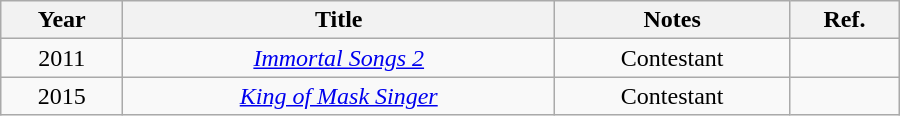<table class="wikitable" style="text-align:center; width:600px">
<tr>
<th>Year</th>
<th>Title</th>
<th>Notes</th>
<th>Ref.</th>
</tr>
<tr>
<td>2011</td>
<td><em><a href='#'>Immortal Songs 2</a></em></td>
<td>Contestant</td>
<td></td>
</tr>
<tr>
<td>2015</td>
<td><em><a href='#'>King of Mask Singer</a></em></td>
<td>Contestant</td>
<td></td>
</tr>
</table>
